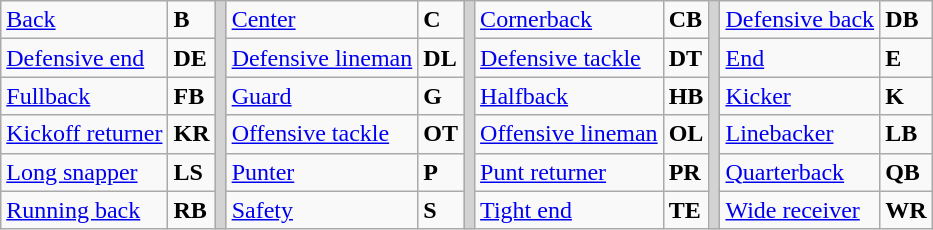<table class="wikitable">
<tr>
<td><a href='#'>Back</a></td>
<td><strong>B</strong></td>
<td rowSpan="6" style="background-color:lightgrey;"></td>
<td><a href='#'>Center</a></td>
<td><strong>C</strong></td>
<td rowSpan="6" style="background-color:lightgrey;"></td>
<td><a href='#'>Cornerback</a></td>
<td><strong>CB</strong></td>
<td rowSpan="6" style="background-color:lightgrey;"></td>
<td><a href='#'>Defensive back</a></td>
<td><strong>DB</strong></td>
</tr>
<tr>
<td><a href='#'>Defensive end</a></td>
<td><strong>DE</strong></td>
<td><a href='#'>Defensive lineman</a></td>
<td><strong>DL</strong></td>
<td><a href='#'>Defensive tackle</a></td>
<td><strong>DT</strong></td>
<td><a href='#'>End</a></td>
<td><strong>E</strong></td>
</tr>
<tr>
<td><a href='#'>Fullback</a></td>
<td><strong>FB</strong></td>
<td><a href='#'>Guard</a></td>
<td><strong>G</strong></td>
<td><a href='#'>Halfback</a></td>
<td><strong>HB</strong></td>
<td><a href='#'>Kicker</a></td>
<td><strong>K</strong></td>
</tr>
<tr>
<td><a href='#'>Kickoff returner</a></td>
<td><strong>KR</strong></td>
<td><a href='#'>Offensive tackle</a></td>
<td><strong>OT</strong></td>
<td><a href='#'>Offensive lineman</a></td>
<td><strong>OL</strong></td>
<td><a href='#'>Linebacker</a></td>
<td><strong>LB</strong></td>
</tr>
<tr>
<td><a href='#'>Long snapper</a></td>
<td><strong>LS</strong></td>
<td><a href='#'>Punter</a></td>
<td><strong>P</strong></td>
<td><a href='#'>Punt returner</a></td>
<td><strong>PR</strong></td>
<td><a href='#'>Quarterback</a></td>
<td><strong>QB</strong></td>
</tr>
<tr>
<td><a href='#'>Running back</a></td>
<td><strong>RB</strong></td>
<td><a href='#'>Safety</a></td>
<td><strong>S</strong></td>
<td><a href='#'>Tight end</a></td>
<td><strong>TE</strong></td>
<td><a href='#'>Wide receiver</a></td>
<td><strong>WR</strong></td>
</tr>
</table>
